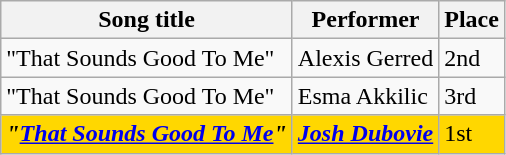<table class="sortable wikitable">
<tr>
<th>Song title</th>
<th>Performer</th>
<th>Place</th>
</tr>
<tr>
<td>"That Sounds Good To Me"</td>
<td>Alexis Gerred</td>
<td>2nd</td>
</tr>
<tr>
<td>"That Sounds Good To Me"</td>
<td>Esma Akkilic</td>
<td>3rd</td>
</tr>
<tr style="background:gold;">
<td><strong><em>"<a href='#'>That Sounds Good To Me</a>"</em></strong></td>
<td><strong><em><a href='#'>Josh Dubovie</a></em></strong></td>
<td>1st</td>
</tr>
</table>
